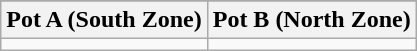<table class="wikitable">
<tr>
</tr>
<tr>
<th>Pot A (South Zone)</th>
<th>Pot B (North Zone)</th>
</tr>
<tr>
<td valign=top></td>
<td valign=top></td>
</tr>
</table>
